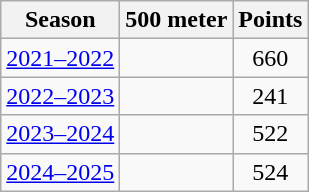<table class="wikitable" style="display: inline-table;">
<tr>
<th>Season</th>
<th>500 meter</th>
<th>Points</th>
</tr>
<tr style="text-align:center">
<td><a href='#'>2021–2022</a></td>
<td></td>
<td>660</td>
</tr>
<tr style="text-align:center">
<td><a href='#'>2022–2023</a></td>
<td></td>
<td>241</td>
</tr>
<tr style="text-align:center">
<td><a href='#'>2023–2024</a></td>
<td></td>
<td>522</td>
</tr>
<tr style="text-align:center">
<td><a href='#'>2024–2025</a></td>
<td></td>
<td>524</td>
</tr>
</table>
